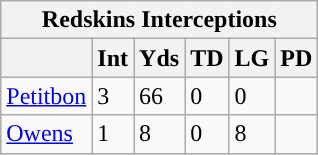<table class="wikitable">
<tr>
<th colspan="6">Redskins Interceptions</th>
</tr>
<tr>
<th></th>
<th>Int</th>
<th>Yds</th>
<th>TD</th>
<th>LG</th>
<th>PD</th>
</tr>
<tr>
<td><a href='#'>Petitbon</a></td>
<td>3</td>
<td>66</td>
<td>0</td>
<td>0</td>
<td></td>
</tr>
<tr>
<td><a href='#'>Owens</a></td>
<td>1</td>
<td>8</td>
<td>0</td>
<td>8</td>
<td></td>
</tr>
</table>
